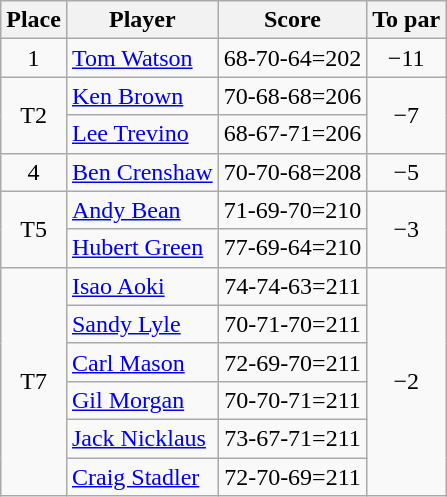<table class="wikitable">
<tr>
<th>Place</th>
<th>Player</th>
<th>Score</th>
<th>To par</th>
</tr>
<tr>
<td align=center>1</td>
<td> <a href='#'>Tom Watson</a></td>
<td align=center>68-70-64=202</td>
<td align=center>−11</td>
</tr>
<tr>
<td rowspan="2" align=center>T2</td>
<td> <a href='#'>Ken Brown</a></td>
<td align=center>70-68-68=206</td>
<td rowspan="2" align=center>−7</td>
</tr>
<tr>
<td> <a href='#'>Lee Trevino</a></td>
<td align=center>68-67-71=206</td>
</tr>
<tr>
<td align=center>4</td>
<td> <a href='#'>Ben Crenshaw</a></td>
<td align=center>70-70-68=208</td>
<td align=center>−5</td>
</tr>
<tr>
<td rowspan="2" align=center>T5</td>
<td> <a href='#'>Andy Bean</a></td>
<td align=center>71-69-70=210</td>
<td rowspan="2" align=center>−3</td>
</tr>
<tr>
<td> <a href='#'>Hubert Green</a></td>
<td align=center>77-69-64=210</td>
</tr>
<tr>
<td rowspan="6" align=center>T7</td>
<td> <a href='#'>Isao Aoki</a></td>
<td align=center>74-74-63=211</td>
<td rowspan="6" align=center>−2</td>
</tr>
<tr>
<td> <a href='#'>Sandy Lyle</a></td>
<td align=center>70-71-70=211</td>
</tr>
<tr>
<td> <a href='#'>Carl Mason</a></td>
<td align=center>72-69-70=211</td>
</tr>
<tr>
<td> <a href='#'>Gil Morgan</a></td>
<td align=center>70-70-71=211</td>
</tr>
<tr>
<td> <a href='#'>Jack Nicklaus</a></td>
<td align=center>73-67-71=211</td>
</tr>
<tr>
<td> <a href='#'>Craig Stadler</a></td>
<td align=center>72-70-69=211</td>
</tr>
</table>
